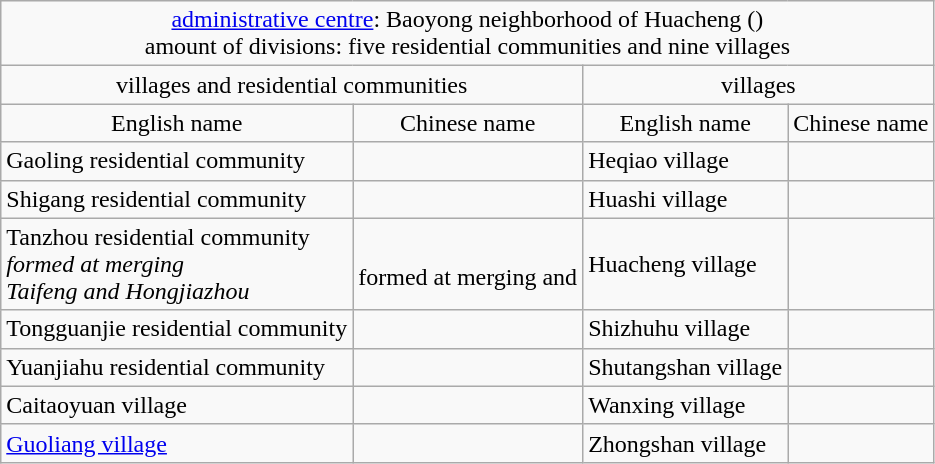<table class="wikitable">
<tr align=center>
<td align=center colspan=4><a href='#'>administrative centre</a>: Baoyong neighborhood of Huacheng ()<br>amount of divisions: five residential communities and nine villages</td>
</tr>
<tr align=center>
<td align=center colspan=2>villages and residential communities</td>
<td align=center colspan=2>villages</td>
</tr>
<tr align=center>
<td>English name</td>
<td>Chinese name</td>
<td>English name</td>
<td>Chinese name</td>
</tr>
<tr align=left>
<td>Gaoling residential community</td>
<td></td>
<td>Heqiao village</td>
<td></td>
</tr>
<tr align=left>
<td>Shigang residential community</td>
<td></td>
<td>Huashi village</td>
<td></td>
</tr>
<tr align=left>
<td>Tanzhou residential community<br><em>formed at merging<br> Taifeng and Hongjiazhou</em></td>
<td><br>formed at merging  and </td>
<td>Huacheng village</td>
<td></td>
</tr>
<tr align=left>
<td>Tongguanjie residential community</td>
<td></td>
<td>Shizhuhu village</td>
<td></td>
</tr>
<tr align=left>
<td>Yuanjiahu residential community</td>
<td></td>
<td>Shutangshan village</td>
<td></td>
</tr>
<tr align=left>
<td>Caitaoyuan village</td>
<td></td>
<td>Wanxing village</td>
<td></td>
</tr>
<tr align=left>
<td><a href='#'>Guoliang village</a></td>
<td></td>
<td>Zhongshan village</td>
<td></td>
</tr>
</table>
